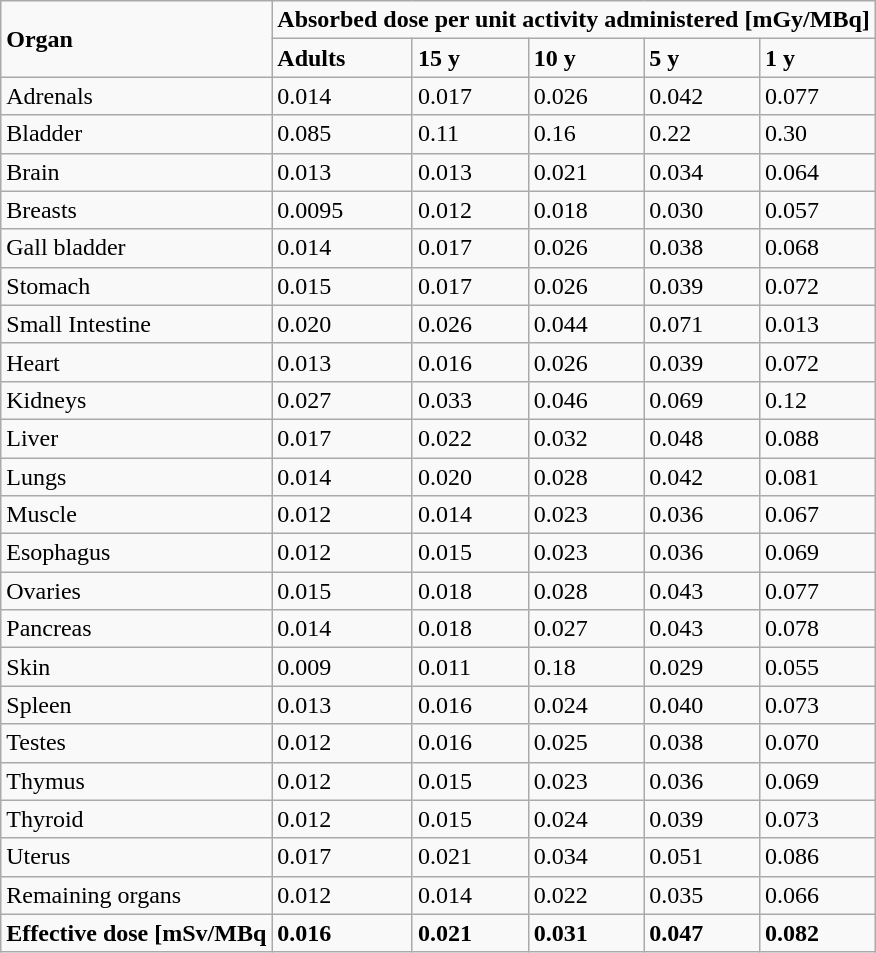<table class="wikitable">
<tr>
<td rowspan="2"><strong>Organ</strong></td>
<td colspan="5"><strong>Absorbed  dose per unit activity administered [mGy/MBq]</strong></td>
</tr>
<tr>
<td><strong>Adults</strong></td>
<td><strong>15 y</strong></td>
<td><strong>10 y</strong></td>
<td><strong>5 y</strong></td>
<td><strong>1 y</strong></td>
</tr>
<tr>
<td>Adrenals</td>
<td>0.014</td>
<td>0.017</td>
<td>0.026</td>
<td>0.042</td>
<td>0.077</td>
</tr>
<tr>
<td>Bladder</td>
<td>0.085</td>
<td>0.11</td>
<td>0.16</td>
<td>0.22</td>
<td>0.30</td>
</tr>
<tr>
<td>Brain</td>
<td>0.013</td>
<td>0.013</td>
<td>0.021</td>
<td>0.034</td>
<td>0.064</td>
</tr>
<tr>
<td>Breasts</td>
<td>0.0095</td>
<td>0.012</td>
<td>0.018</td>
<td>0.030</td>
<td>0.057</td>
</tr>
<tr>
<td>Gall bladder</td>
<td>0.014</td>
<td>0.017</td>
<td>0.026</td>
<td>0.038</td>
<td>0.068</td>
</tr>
<tr>
<td>Stomach</td>
<td>0.015</td>
<td>0.017</td>
<td>0.026</td>
<td>0.039</td>
<td>0.072</td>
</tr>
<tr>
<td>Small  Intestine</td>
<td>0.020</td>
<td>0.026</td>
<td>0.044</td>
<td>0.071</td>
<td>0.013</td>
</tr>
<tr>
<td>Heart</td>
<td>0.013</td>
<td>0.016</td>
<td>0.026</td>
<td>0.039</td>
<td>0.072</td>
</tr>
<tr>
<td>Kidneys</td>
<td>0.027</td>
<td>0.033</td>
<td>0.046</td>
<td>0.069</td>
<td>0.12</td>
</tr>
<tr>
<td>Liver</td>
<td>0.017</td>
<td>0.022</td>
<td>0.032</td>
<td>0.048</td>
<td>0.088</td>
</tr>
<tr>
<td>Lungs</td>
<td>0.014</td>
<td>0.020</td>
<td>0.028</td>
<td>0.042</td>
<td>0.081</td>
</tr>
<tr>
<td>Muscle</td>
<td>0.012</td>
<td>0.014</td>
<td>0.023</td>
<td>0.036</td>
<td>0.067</td>
</tr>
<tr>
<td>Esophagus</td>
<td>0.012</td>
<td>0.015</td>
<td>0.023</td>
<td>0.036</td>
<td>0.069</td>
</tr>
<tr>
<td>Ovaries</td>
<td>0.015</td>
<td>0.018</td>
<td>0.028</td>
<td>0.043</td>
<td>0.077</td>
</tr>
<tr>
<td>Pancreas</td>
<td>0.014</td>
<td>0.018</td>
<td>0.027</td>
<td>0.043</td>
<td>0.078</td>
</tr>
<tr>
<td>Skin</td>
<td>0.009</td>
<td>0.011</td>
<td>0.18</td>
<td>0.029</td>
<td>0.055</td>
</tr>
<tr>
<td>Spleen</td>
<td>0.013</td>
<td>0.016</td>
<td>0.024</td>
<td>0.040</td>
<td>0.073</td>
</tr>
<tr>
<td>Testes</td>
<td>0.012</td>
<td>0.016</td>
<td>0.025</td>
<td>0.038</td>
<td>0.070</td>
</tr>
<tr>
<td>Thymus</td>
<td>0.012</td>
<td>0.015</td>
<td>0.023</td>
<td>0.036</td>
<td>0.069</td>
</tr>
<tr>
<td>Thyroid</td>
<td>0.012</td>
<td>0.015</td>
<td>0.024</td>
<td>0.039</td>
<td>0.073</td>
</tr>
<tr>
<td>Uterus</td>
<td>0.017</td>
<td>0.021</td>
<td>0.034</td>
<td>0.051</td>
<td>0.086</td>
</tr>
<tr>
<td>Remaining  organs</td>
<td>0.012</td>
<td>0.014</td>
<td>0.022</td>
<td>0.035</td>
<td>0.066</td>
</tr>
<tr>
<td><strong>Effective  dose [mSv/MBq</strong></td>
<td><strong>0.016</strong></td>
<td><strong>0.021</strong></td>
<td><strong>0.031</strong></td>
<td><strong>0.047</strong></td>
<td><strong>0.082</strong></td>
</tr>
</table>
